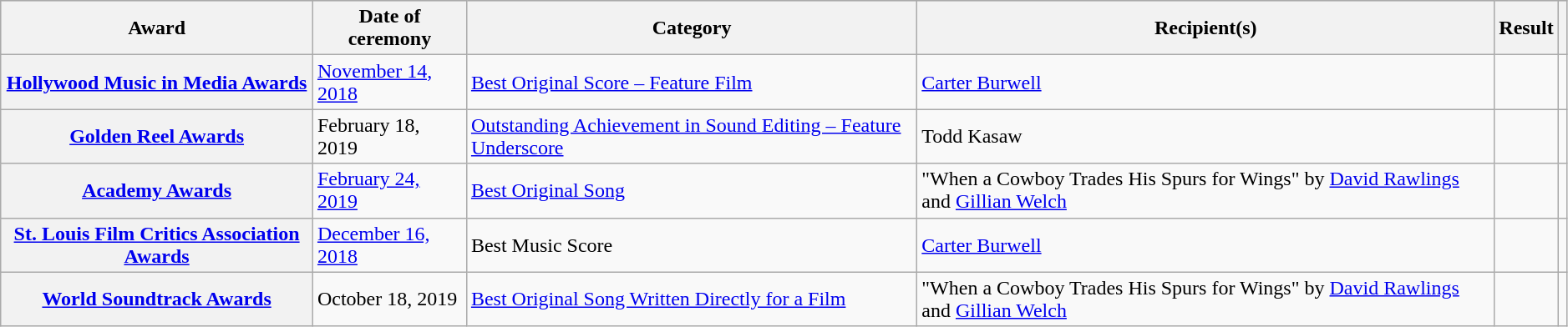<table class="wikitable plainrowheaders sortable" style="width:99%;">
<tr style="background:#ccc; text-align:center;">
<th scope="col">Award</th>
<th scope="col">Date of ceremony</th>
<th scope="col">Category</th>
<th scope="col">Recipient(s)</th>
<th scope="col">Result</th>
<th scope="col" class="unsortable"></th>
</tr>
<tr>
<th scope="row"><a href='#'>Hollywood Music in Media Awards</a></th>
<td><a href='#'>November 14, 2018</a></td>
<td><a href='#'>Best Original Score – Feature Film</a></td>
<td><a href='#'>Carter Burwell</a></td>
<td></td>
<td style="text-align:center;"><br></td>
</tr>
<tr>
<th scope="row"><a href='#'>Golden Reel Awards</a></th>
<td>February 18, 2019</td>
<td><a href='#'>Outstanding Achievement in Sound Editing – Feature Underscore</a></td>
<td>Todd Kasaw </td>
<td></td>
<td style="text-align:center;"></td>
</tr>
<tr>
<th scope="row"><a href='#'>Academy Awards</a></th>
<td><a href='#'>February 24, 2019</a></td>
<td><a href='#'>Best Original Song</a></td>
<td>"When a Cowboy Trades His Spurs for Wings" by <a href='#'>David Rawlings</a> and <a href='#'>Gillian Welch</a></td>
<td></td>
<td style="text-align:center;"><br></td>
</tr>
<tr>
<th scope="row"><a href='#'>St. Louis Film Critics Association Awards</a></th>
<td><a href='#'>December 16, 2018</a></td>
<td>Best Music Score</td>
<td><a href='#'>Carter Burwell</a></td>
<td></td>
<td style="text-align:center;"><br></td>
</tr>
<tr>
<th scope="row"><a href='#'>World Soundtrack Awards</a></th>
<td>October 18, 2019</td>
<td><a href='#'>Best Original Song Written Directly for a Film</a></td>
<td>"When a Cowboy Trades His Spurs for Wings" by <a href='#'>David Rawlings</a> and <a href='#'>Gillian Welch</a></td>
<td></td>
<td style="text-align:center;"></td>
</tr>
</table>
